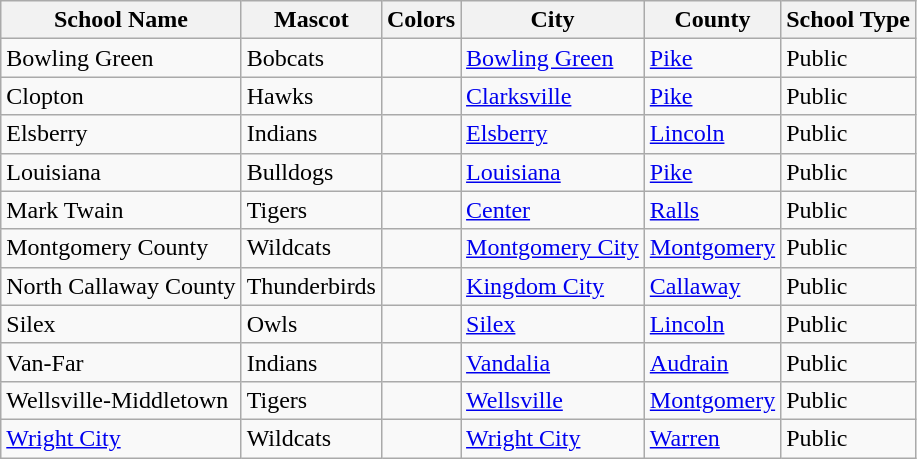<table class="wikitable">
<tr>
<th>School Name</th>
<th>Mascot</th>
<th>Colors</th>
<th>City</th>
<th>County</th>
<th>School Type</th>
</tr>
<tr>
<td>Bowling Green</td>
<td>Bobcats</td>
<td> </td>
<td><a href='#'>Bowling Green</a></td>
<td><a href='#'>Pike</a></td>
<td>Public</td>
</tr>
<tr>
<td>Clopton</td>
<td>Hawks</td>
<td> </td>
<td><a href='#'>Clarksville</a></td>
<td><a href='#'>Pike</a></td>
<td>Public</td>
</tr>
<tr>
<td>Elsberry</td>
<td>Indians</td>
<td> </td>
<td><a href='#'>Elsberry</a></td>
<td><a href='#'>Lincoln</a></td>
<td>Public</td>
</tr>
<tr>
<td>Louisiana</td>
<td>Bulldogs</td>
<td> </td>
<td><a href='#'>Louisiana</a></td>
<td><a href='#'>Pike</a></td>
<td>Public</td>
</tr>
<tr>
<td>Mark Twain</td>
<td>Tigers</td>
<td> </td>
<td><a href='#'>Center</a></td>
<td><a href='#'>Ralls</a></td>
<td>Public</td>
</tr>
<tr>
<td>Montgomery County</td>
<td>Wildcats</td>
<td> </td>
<td><a href='#'>Montgomery City</a></td>
<td><a href='#'>Montgomery</a></td>
<td>Public</td>
</tr>
<tr>
<td>North Callaway County</td>
<td>Thunderbirds</td>
<td> </td>
<td><a href='#'>Kingdom City</a></td>
<td><a href='#'>Callaway</a></td>
<td>Public</td>
</tr>
<tr>
<td>Silex</td>
<td>Owls</td>
<td> </td>
<td><a href='#'>Silex</a></td>
<td><a href='#'>Lincoln</a></td>
<td>Public</td>
</tr>
<tr>
<td>Van-Far</td>
<td>Indians</td>
<td> </td>
<td><a href='#'>Vandalia</a></td>
<td><a href='#'>Audrain</a></td>
<td>Public</td>
</tr>
<tr>
<td>Wellsville-Middletown</td>
<td>Tigers</td>
<td> </td>
<td><a href='#'>Wellsville</a></td>
<td><a href='#'>Montgomery</a></td>
<td>Public</td>
</tr>
<tr>
<td><a href='#'>Wright City</a></td>
<td>Wildcats</td>
<td> </td>
<td><a href='#'>Wright City</a></td>
<td><a href='#'>Warren</a></td>
<td>Public</td>
</tr>
</table>
